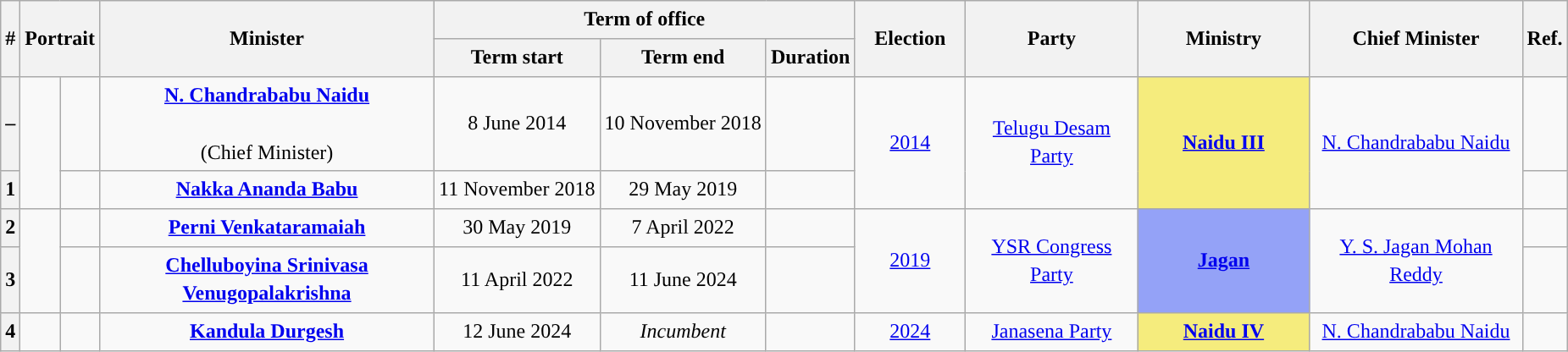<table class="wikitable" style="line-height:1.4em; text-align:center">
<tr>
<th rowspan=2>#</th>
<th rowspan=2 colspan="2">Portrait</th>
<th rowspan=2 style="width:16em">Minister<br></th>
<th colspan="3">Term of office</th>
<th rowspan=2 style="width:5em">Election<br></th>
<th rowspan=2 style="width:8em">Party</th>
<th rowspan=2 style="width:8em">Ministry</th>
<th rowspan=2 style="width:10em">Chief Minister</th>
<th rowspan=2>Ref.</th>
</tr>
<tr>
<th>Term start</th>
<th>Term end</th>
<th>Duration</th>
</tr>
<tr>
<th>–</th>
<td rowspan=2></td>
<td></td>
<td><strong><a href='#'>N. Chandrababu Naidu</a></strong><br><br>(Chief Minister)</td>
<td>8 June 2014</td>
<td>10 November 2018</td>
<td><strong></strong></td>
<td rowspan=2><a href='#'>2014</a><br></td>
<td rowspan=2><a href='#'>Telugu Desam Party</a></td>
<td rowspan=2 bgcolor="#F5EC7D"><strong><a href='#'>Naidu III</a></strong></td>
<td rowspan=2><a href='#'>N. Chandrababu Naidu</a></td>
<td></td>
</tr>
<tr>
<th>1</th>
<td></td>
<td><strong><a href='#'>Nakka Ananda Babu</a></strong><br></td>
<td>11 November 2018</td>
<td>29 May 2019</td>
<td><strong></strong></td>
<td></td>
</tr>
<tr>
<th>2</th>
<td rowspan=2></td>
<td></td>
<td><strong><a href='#'>Perni Venkataramaiah</a></strong><br></td>
<td>30 May 2019</td>
<td>7 April 2022</td>
<td><strong></strong></td>
<td rowspan=2><a href='#'>2019</a><br></td>
<td rowspan="2"><a href='#'>YSR Congress Party</a></td>
<td rowspan=2 bgcolor="#94A2F7"><strong><a href='#'>Jagan</a></strong></td>
<td rowspan="2"><a href='#'>Y. S. Jagan Mohan Reddy</a></td>
<td></td>
</tr>
<tr>
<th>3</th>
<td></td>
<td><strong><a href='#'>Chelluboyina Srinivasa Venugopalakrishna</a></strong><br></td>
<td>11 April 2022</td>
<td>11 June 2024</td>
<td><strong></strong></td>
<td></td>
</tr>
<tr>
<th>4</th>
<td></td>
<td></td>
<td><strong><a href='#'>Kandula Durgesh</a></strong><br></td>
<td>12 June 2024</td>
<td><em>Incumbent</em></td>
<td><strong></strong></td>
<td><a href='#'>2024</a><br></td>
<td><a href='#'>Janasena Party</a></td>
<td bgcolor="#F5EC7D"><strong><a href='#'>Naidu IV</a></strong></td>
<td><a href='#'>N. Chandrababu Naidu</a></td>
<td></td>
</tr>
</table>
